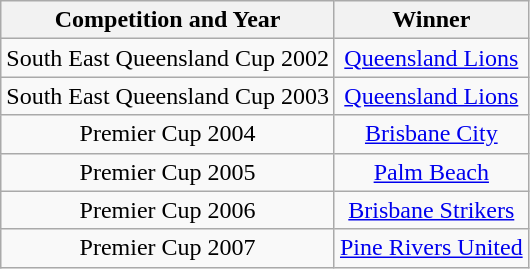<table class="wikitable" style="text-align:center">
<tr>
<th>Competition and Year</th>
<th>Winner</th>
</tr>
<tr>
<td>South East Queensland Cup 2002</td>
<td><a href='#'>Queensland Lions</a></td>
</tr>
<tr>
<td>South East Queensland Cup 2003</td>
<td><a href='#'>Queensland Lions</a></td>
</tr>
<tr>
<td>Premier Cup 2004</td>
<td><a href='#'>Brisbane City</a></td>
</tr>
<tr>
<td>Premier Cup 2005</td>
<td><a href='#'>Palm Beach</a></td>
</tr>
<tr>
<td>Premier Cup 2006</td>
<td><a href='#'>Brisbane Strikers</a></td>
</tr>
<tr>
<td>Premier Cup 2007</td>
<td><a href='#'>Pine Rivers United</a></td>
</tr>
</table>
